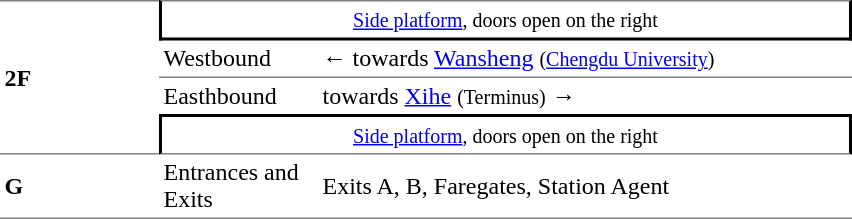<table cellspacing=0 cellpadding=3>
<tr>
<td style="border-top:solid 1px gray;border-bottom:solid 1px gray;" rowspan=4 width=100><strong>2F</strong></td>
<td style="border-right:solid 2px black;border-left:solid 2px black;border-top:solid 1px gray;border-bottom:solid 2px black;text-align:center;" colspan=2><small><a href='#'>Side platform</a>, doors open on the right</small></td>
</tr>
<tr>
<td style="border-bottom:solid 1px gray;" width=100>Westbound</td>
<td style="border-bottom:solid 1px gray;" width=350>←  towards <a href='#'>Wansheng</a> <small>(<a href='#'>Chengdu University</a>)</small></td>
</tr>
<tr>
<td>Easthbound</td>
<td>  towards <a href='#'>Xihe</a> <small>(Terminus)</small> →</td>
</tr>
<tr>
<td style="border-right:solid 2px black;border-left:solid 2px black;border-top:solid 2px black;border-bottom:solid 1px gray;text-align:center;" colspan=2><small><a href='#'>Side platform</a>, doors open on the right</small></td>
</tr>
<tr>
<td style="border-bottom:solid 1px gray;"><strong>G</strong></td>
<td style="border-bottom:solid 1px gray;">Entrances and Exits</td>
<td style="border-bottom:solid 1px gray;">Exits A, B, Faregates, Station Agent</td>
</tr>
</table>
